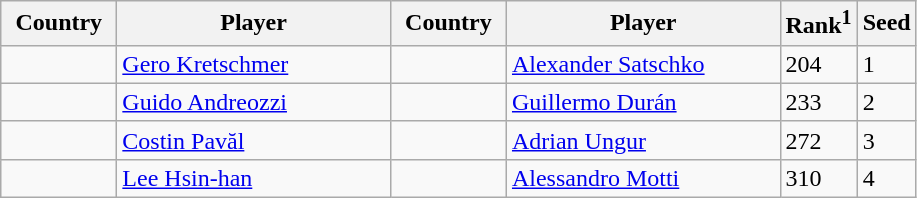<table class="sortable wikitable">
<tr>
<th width="70">Country</th>
<th width="175">Player</th>
<th width="70">Country</th>
<th width="175">Player</th>
<th>Rank<sup>1</sup></th>
<th>Seed</th>
</tr>
<tr>
<td></td>
<td><a href='#'>Gero Kretschmer</a></td>
<td></td>
<td><a href='#'>Alexander Satschko</a></td>
<td>204</td>
<td>1</td>
</tr>
<tr>
<td></td>
<td><a href='#'>Guido Andreozzi</a></td>
<td></td>
<td><a href='#'>Guillermo Durán</a></td>
<td>233</td>
<td>2</td>
</tr>
<tr>
<td></td>
<td><a href='#'>Costin Pavăl</a></td>
<td></td>
<td><a href='#'>Adrian Ungur</a></td>
<td>272</td>
<td>3</td>
</tr>
<tr>
<td></td>
<td><a href='#'>Lee Hsin-han</a></td>
<td></td>
<td><a href='#'>Alessandro Motti</a></td>
<td>310</td>
<td>4</td>
</tr>
</table>
